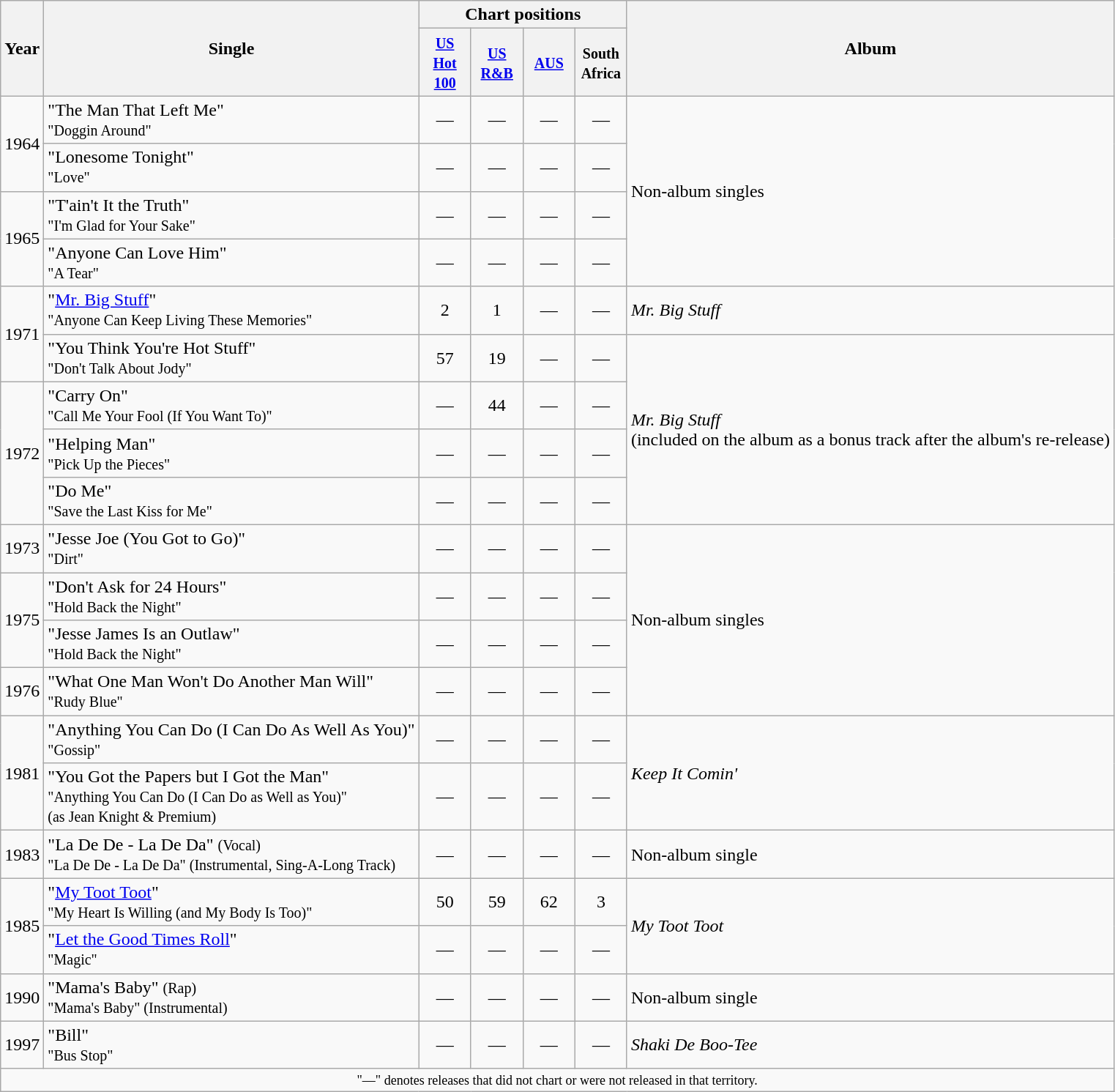<table class="wikitable">
<tr>
<th style="text-align:center;" rowspan="2">Year</th>
<th style="text-align:center;" rowspan="2">Single</th>
<th style="text-align:center;" colspan="4">Chart positions</th>
<th style="text-align:center;" rowspan="2">Album</th>
</tr>
<tr>
<th width="40"><small><a href='#'>US Hot 100</a></small><br></th>
<th width="40"><small><a href='#'>US R&B</a></small><br></th>
<th width="40"><small><a href='#'>AUS</a></small><br></th>
<th width="40"><small>South Africa</small><br></th>
</tr>
<tr>
<td style="text-align:center;" rowspan="2">1964</td>
<td align="left">"The Man That Left Me"<br><small>"Doggin Around"</small></td>
<td style="text-align:center;">—</td>
<td style="text-align:center;">—</td>
<td style="text-align:center;">—</td>
<td style="text-align:center;">—</td>
<td style="text-align:left;" rowspan="4">Non-album singles</td>
</tr>
<tr>
<td align="left">"Lonesome Tonight"<br><small>"Love"</small></td>
<td style="text-align:center;">—</td>
<td style="text-align:center;">—</td>
<td style="text-align:center;">—</td>
<td style="text-align:center;">—</td>
</tr>
<tr>
<td style="text-align:center;" rowspan="2">1965</td>
<td align="left">"T'ain't It the Truth"<br><small>"I'm Glad for Your Sake"</small></td>
<td style="text-align:center;">—</td>
<td style="text-align:center;">—</td>
<td style="text-align:center;">—</td>
<td style="text-align:center;">—</td>
</tr>
<tr>
<td align="left">"Anyone Can Love Him"<br><small>"A Tear"</small></td>
<td style="text-align:center;">—</td>
<td style="text-align:center;">—</td>
<td style="text-align:center;">—</td>
<td style="text-align:center;">—</td>
</tr>
<tr>
<td style="text-align:center;" rowspan="2">1971</td>
<td align="left">"<a href='#'>Mr. Big Stuff</a>"<br><small>"Anyone Can Keep Living These Memories"</small></td>
<td style="text-align:center;">2</td>
<td style="text-align:center;">1</td>
<td style="text-align:center;">—</td>
<td style="text-align:center;">—</td>
<td align="left"><em>Mr. Big Stuff</em></td>
</tr>
<tr>
<td align="left">"You Think You're Hot Stuff"<br><small>"Don't Talk About Jody"</small></td>
<td style="text-align:center;">57</td>
<td style="text-align:center;">19</td>
<td style="text-align:center;">—</td>
<td style="text-align:center;">—</td>
<td style="text-align:left;" rowspan="4"><em>Mr. Big Stuff</em><br>(included on the album as a bonus track after the album's re-release)</td>
</tr>
<tr>
<td style="text-align:center;" rowspan="3">1972</td>
<td align="left">"Carry On"<br><small>"Call Me Your Fool (If You Want To)"</small></td>
<td style="text-align:center;">—</td>
<td style="text-align:center;">44</td>
<td style="text-align:center;">—</td>
<td style="text-align:center;">—</td>
</tr>
<tr>
<td align="left">"Helping Man"<br><small>"Pick Up the Pieces"</small></td>
<td style="text-align:center;">—</td>
<td style="text-align:center;">—</td>
<td style="text-align:center;">—</td>
<td style="text-align:center;">—</td>
</tr>
<tr>
<td align="left">"Do Me"<br><small>"Save the Last Kiss for Me"</small></td>
<td style="text-align:center;">—</td>
<td style="text-align:center;">—</td>
<td style="text-align:center;">—</td>
<td style="text-align:center;">—</td>
</tr>
<tr>
<td style="text-align:center;">1973</td>
<td align="left">"Jesse Joe (You Got to Go)"<br><small>"Dirt"</small></td>
<td style="text-align:center;">—</td>
<td style="text-align:center;">—</td>
<td style="text-align:center;">—</td>
<td style="text-align:center;">—</td>
<td style="text-align:left;" rowspan="4">Non-album singles</td>
</tr>
<tr>
<td style="text-align:center;" rowspan="2">1975</td>
<td align="left">"Don't Ask for 24 Hours"<br><small>"Hold Back the Night"</small></td>
<td style="text-align:center;">—</td>
<td style="text-align:center;">—</td>
<td style="text-align:center;">—</td>
<td style="text-align:center;">—</td>
</tr>
<tr>
<td align="left">"Jesse James Is an Outlaw"<br><small>"Hold Back the Night"</small></td>
<td style="text-align:center;">—</td>
<td style="text-align:center;">—</td>
<td style="text-align:center;">—</td>
<td style="text-align:center;">—</td>
</tr>
<tr>
<td style="text-align:center;">1976</td>
<td align="left">"What One Man Won't Do Another Man Will"<br><small>"Rudy Blue"</small></td>
<td style="text-align:center;">—</td>
<td style="text-align:center;">—</td>
<td style="text-align:center;">—</td>
<td style="text-align:center;">—</td>
</tr>
<tr>
<td style="text-align:center;" rowspan="2">1981</td>
<td align="left">"Anything You Can Do (I Can Do As Well As You)"<br><small>"Gossip"</small></td>
<td style="text-align:center;">—</td>
<td style="text-align:center;">—</td>
<td style="text-align:center;">—</td>
<td style="text-align:center;">—</td>
<td align="left" rowspan="2"><em>Keep It Comin' </em></td>
</tr>
<tr>
<td align="left">"You Got the Papers but I Got the Man"<br><small>"Anything You Can Do (I Can Do as Well as You)"</small><br><small>(as Jean Knight & Premium)</small></td>
<td style="text-align:center;">—</td>
<td style="text-align:center;">—</td>
<td style="text-align:center;">—</td>
<td style="text-align:center;">—</td>
</tr>
<tr>
<td style="text-align:center;">1983</td>
<td align="left">"La De De - La De Da" <small>(Vocal)</small><br><small>"La De De - La De Da" (Instrumental, Sing-A-Long Track)</small></td>
<td style="text-align:center;">—</td>
<td style="text-align:center;">—</td>
<td style="text-align:center;">—</td>
<td style="text-align:center;">—</td>
<td align="left">Non-album single</td>
</tr>
<tr>
<td style="text-align:center;" rowspan="2">1985</td>
<td align="left">"<a href='#'>My Toot Toot</a>"<br><small>"My Heart Is Willing (and My Body Is Too)"</small></td>
<td style="text-align:center;">50</td>
<td style="text-align:center;">59</td>
<td style="text-align:center;">62</td>
<td style="text-align:center;">3</td>
<td align="left" rowspan="2"><em>My Toot Toot</em></td>
</tr>
<tr>
<td align="left">"<a href='#'>Let the Good Times Roll</a>"<br><small>"Magic"</small></td>
<td style="text-align:center;">—</td>
<td style="text-align:center;">—</td>
<td style="text-align:center;">—</td>
<td style="text-align:center;">—</td>
</tr>
<tr>
<td style="text-align:center;">1990</td>
<td align="left">"Mama's Baby" <small>(Rap)</small><br><small>"Mama's Baby" (Instrumental)</small></td>
<td style="text-align:center;">—</td>
<td style="text-align:center;">—</td>
<td style="text-align:center;">—</td>
<td style="text-align:center;">—</td>
<td align="left">Non-album single</td>
</tr>
<tr>
<td style="text-align:center;">1997</td>
<td align="left">"Bill"<br><small>"Bus Stop"</small></td>
<td style="text-align:center;">—</td>
<td style="text-align:center;">—</td>
<td style="text-align:center;">—</td>
<td style="text-align:center;">—</td>
<td align="left"><em>Shaki De Boo-Tee</em></td>
</tr>
<tr>
<td colspan="9" style="text-align:center; font-size:9pt;">"—" denotes releases that did not chart or were not released in that territory.</td>
</tr>
</table>
